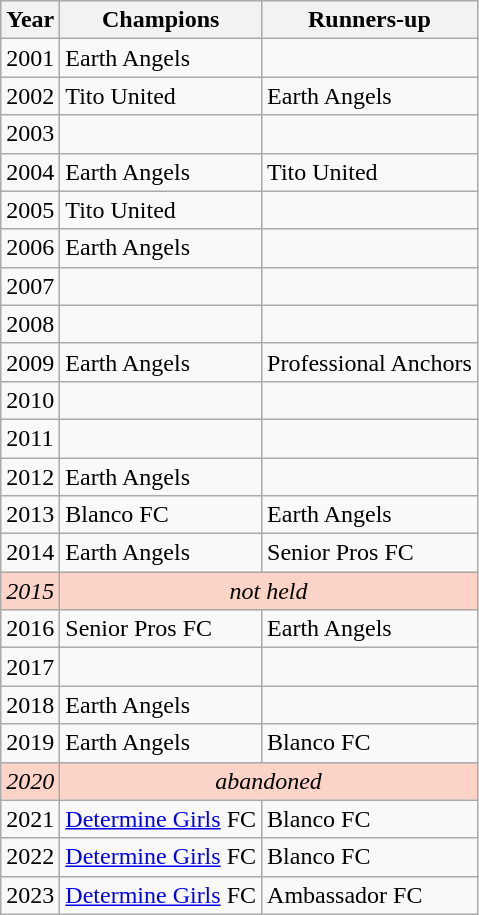<table class="wikitable">
<tr>
<th>Year</th>
<th>Champions</th>
<th>Runners-up</th>
</tr>
<tr>
<td>2001</td>
<td>Earth Angels</td>
<td></td>
</tr>
<tr>
<td>2002</td>
<td>Tito United</td>
<td>Earth Angels</td>
</tr>
<tr>
<td>2003</td>
<td></td>
<td></td>
</tr>
<tr>
<td>2004</td>
<td>Earth Angels</td>
<td>Tito United</td>
</tr>
<tr>
<td>2005</td>
<td>Tito United</td>
<td></td>
</tr>
<tr>
<td>2006</td>
<td>Earth Angels</td>
<td></td>
</tr>
<tr>
<td>2007</td>
<td></td>
<td></td>
</tr>
<tr>
<td>2008</td>
<td></td>
<td></td>
</tr>
<tr>
<td>2009</td>
<td>Earth Angels</td>
<td>Professional Anchors</td>
</tr>
<tr>
<td>2010</td>
<td></td>
<td></td>
</tr>
<tr>
<td>2011</td>
<td></td>
<td></td>
</tr>
<tr>
<td>2012</td>
<td>Earth Angels</td>
<td></td>
</tr>
<tr>
<td>2013</td>
<td>Blanco FC</td>
<td>Earth Angels</td>
</tr>
<tr>
<td>2014</td>
<td>Earth Angels</td>
<td>Senior Pros FC</td>
</tr>
<tr bgcolor=#fcd3c7>
<td><em>2015</em></td>
<td align=center colspan=2><em>not held</em></td>
</tr>
<tr>
<td>2016</td>
<td>Senior Pros FC</td>
<td>Earth Angels</td>
</tr>
<tr>
<td>2017</td>
<td></td>
<td></td>
</tr>
<tr>
<td>2018</td>
<td>Earth Angels</td>
<td></td>
</tr>
<tr>
<td>2019</td>
<td>Earth Angels</td>
<td>Blanco FC</td>
</tr>
<tr bgcolor=#fcd3c7>
<td><em>2020</em></td>
<td align=center colspan=2><em>abandoned</em> </td>
</tr>
<tr>
<td>2021</td>
<td><a href='#'>Determine Girls</a> FC</td>
<td>Blanco FC</td>
</tr>
<tr>
<td>2022</td>
<td><a href='#'>Determine Girls</a> FC</td>
<td>Blanco FC</td>
</tr>
<tr>
<td>2023</td>
<td><a href='#'>Determine Girls</a> FC</td>
<td>Ambassador FC</td>
</tr>
</table>
